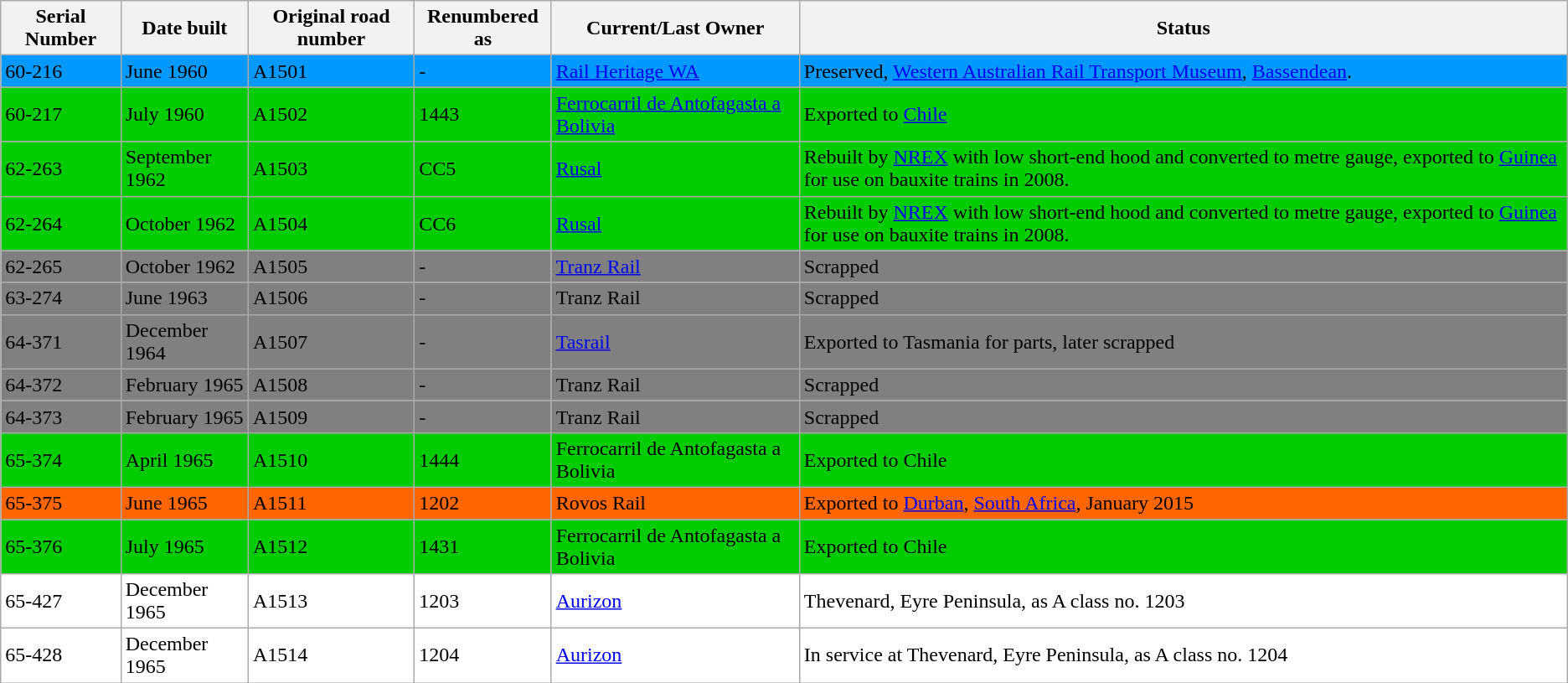<table class="wikitable sortable">
<tr>
<th>Serial Number</th>
<th>Date built</th>
<th>Original road number</th>
<th>Renumbered as</th>
<th>Current/Last Owner</th>
<th>Status</th>
</tr>
<tr>
<td bgcolor=#0099FF>60-216</td>
<td bgcolor=#0099FF>June 1960</td>
<td bgcolor=#0099FF>A1501</td>
<td bgcolor=#0099FF>-</td>
<td bgcolor=#0099FF><a href='#'>Rail Heritage WA</a></td>
<td bgcolor=#0099FF>Preserved, <a href='#'>Western Australian Rail Transport Museum</a>, <a href='#'>Bassendean</a>.</td>
</tr>
<tr>
<td bgcolor=#00CC00>60-217</td>
<td bgcolor=#00CC00>July 1960</td>
<td bgcolor=#00CC00>A1502</td>
<td bgcolor=#00CC00>1443</td>
<td bgcolor=#00CC00><a href='#'>Ferrocarril de Antofagasta a Bolivia</a></td>
<td bgcolor=#00CC00>Exported to <a href='#'>Chile</a></td>
</tr>
<tr>
<td bgcolor=#00CC00>62-263</td>
<td bgcolor=#00CC00>September 1962</td>
<td bgcolor=#00CC00>A1503</td>
<td bgcolor=#00CC00>CC5</td>
<td bgcolor=#00CC00><a href='#'>Rusal</a></td>
<td bgcolor=#00CC00>Rebuilt by <a href='#'>NREX</a> with low short-end hood and converted to metre gauge, exported to <a href='#'>Guinea</a> for use on bauxite trains in 2008.</td>
</tr>
<tr>
<td bgcolor=#00CC00>62-264</td>
<td bgcolor=#00CC00>October 1962</td>
<td bgcolor=#00CC00>A1504</td>
<td bgcolor=#00CC00>CC6</td>
<td bgcolor=#00CC00><a href='#'>Rusal</a></td>
<td bgcolor=#00CC00>Rebuilt by <a href='#'>NREX</a> with low short-end hood and converted to metre gauge, exported to <a href='#'>Guinea</a> for use on bauxite trains in 2008.</td>
</tr>
<tr>
<td bgcolor=#808080>62-265</td>
<td bgcolor=#808080>October 1962</td>
<td bgcolor=#808080>A1505</td>
<td bgcolor=#808080>-</td>
<td bgcolor=#808080><a href='#'>Tranz Rail</a></td>
<td bgcolor=#808080>Scrapped</td>
</tr>
<tr>
<td bgcolor=#808080>63-274</td>
<td bgcolor=#808080>June 1963</td>
<td bgcolor=#808080>A1506</td>
<td bgcolor=#808080>-</td>
<td bgcolor=#808080>Tranz Rail</td>
<td bgcolor=#808080>Scrapped</td>
</tr>
<tr>
<td bgcolor=#808080>64-371</td>
<td bgcolor=#808080>December 1964</td>
<td bgcolor=#808080>A1507</td>
<td bgcolor=#808080>-</td>
<td bgcolor=#808080><a href='#'>Tasrail</a></td>
<td bgcolor=#808080>Exported to Tasmania for parts, later scrapped</td>
</tr>
<tr>
<td bgcolor=#808080>64-372</td>
<td bgcolor=#808080>February 1965</td>
<td bgcolor=#808080>A1508</td>
<td bgcolor=#808080>-</td>
<td bgcolor=#808080>Tranz Rail</td>
<td bgcolor=#808080>Scrapped</td>
</tr>
<tr>
<td bgcolor=#808080>64-373</td>
<td bgcolor=#808080>February 1965</td>
<td bgcolor=#808080>A1509</td>
<td bgcolor=#808080>-</td>
<td bgcolor=#808080>Tranz Rail</td>
<td bgcolor=#808080>Scrapped</td>
</tr>
<tr>
<td bgcolor=#00CC00>65-374</td>
<td bgcolor=#00CC00>April 1965</td>
<td bgcolor=#00CC00>A1510</td>
<td bgcolor=#00CC00>1444</td>
<td bgcolor=#00CC00>Ferrocarril de Antofagasta a Bolivia</td>
<td bgcolor=#00CC00>Exported to Chile</td>
</tr>
<tr>
<td bgcolor=#FF6600>65-375</td>
<td bgcolor=#FF6600>June 1965</td>
<td bgcolor=#FF6600>A1511</td>
<td bgcolor=#FF6600>1202</td>
<td bgcolor=#FF6600>Rovos Rail</td>
<td bgcolor=#FF6600>Exported to <a href='#'>Durban</a>, <a href='#'>South Africa</a>, January 2015</td>
</tr>
<tr>
<td bgcolor=#00CC00>65-376</td>
<td bgcolor=#00CC00>July 1965</td>
<td bgcolor=#00CC00>A1512</td>
<td bgcolor=#00CC00>1431</td>
<td bgcolor=#00CC00>Ferrocarril de Antofagasta a Bolivia</td>
<td bgcolor=#00CC00>Exported to Chile</td>
</tr>
<tr>
<td bgcolor=#FFFFFF>65-427</td>
<td bgcolor=#FFFFFF>December 1965</td>
<td bgcolor=#FFFFFF>A1513</td>
<td bgcolor=#FFFFFF>1203</td>
<td bgcolor=#FFFFFF><a href='#'>Aurizon</a></td>
<td bgcolor=#FFFFFF>Thevenard, Eyre Peninsula, as A class no. 1203</td>
</tr>
<tr>
<td bgcolor=#FFFFFF>65-428</td>
<td bgcolor=#FFFFFF>December 1965</td>
<td bgcolor=#FFFFFF>A1514</td>
<td bgcolor=#FFFFFF>1204</td>
<td bgcolor=#FFFFFF><a href='#'>Aurizon</a></td>
<td bgcolor=#FFFFFF>In service at Thevenard, Eyre Peninsula, as A class no. 1204</td>
</tr>
</table>
